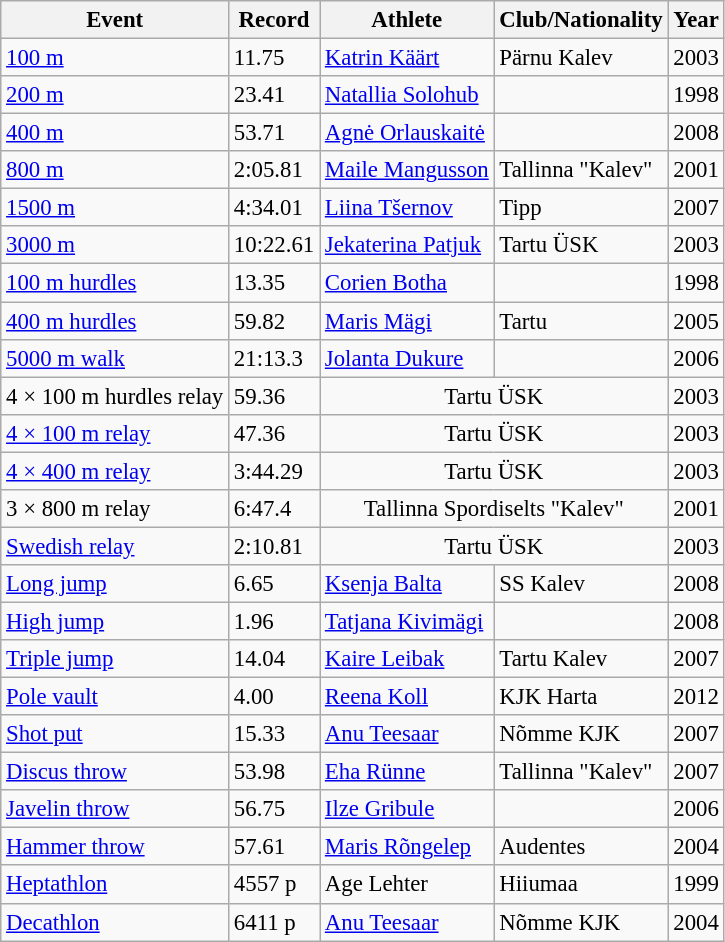<table class="wikitable" style="font-size:95%;">
<tr>
<th>Event</th>
<th>Record</th>
<th>Athlete</th>
<th>Club/Nationality</th>
<th>Year</th>
</tr>
<tr>
<td><a href='#'>100 m</a></td>
<td>11.75</td>
<td><a href='#'>Katrin Käärt</a></td>
<td>Pärnu Kalev</td>
<td>2003</td>
</tr>
<tr>
<td><a href='#'>200 m</a></td>
<td>23.41</td>
<td><a href='#'>Natallia Solohub</a></td>
<td></td>
<td>1998</td>
</tr>
<tr>
<td><a href='#'>400 m</a></td>
<td>53.71</td>
<td><a href='#'>Agnė Orlauskaitė</a></td>
<td></td>
<td>2008</td>
</tr>
<tr>
<td><a href='#'>800 m</a></td>
<td>2:05.81</td>
<td><a href='#'>Maile Mangusson</a></td>
<td>Tallinna "Kalev"</td>
<td>2001</td>
</tr>
<tr>
<td><a href='#'>1500 m</a></td>
<td>4:34.01</td>
<td><a href='#'>Liina Tšernov</a></td>
<td>Tipp</td>
<td>2007</td>
</tr>
<tr>
<td><a href='#'>3000 m</a></td>
<td>10:22.61</td>
<td><a href='#'>Jekaterina Patjuk</a></td>
<td>Tartu ÜSK</td>
<td>2003</td>
</tr>
<tr>
<td><a href='#'>100 m hurdles</a></td>
<td>13.35</td>
<td><a href='#'>Corien Botha</a></td>
<td></td>
<td>1998</td>
</tr>
<tr>
<td><a href='#'>400 m hurdles</a></td>
<td>59.82</td>
<td><a href='#'>Maris Mägi</a></td>
<td>Tartu</td>
<td>2005</td>
</tr>
<tr>
<td><a href='#'>5000 m walk</a></td>
<td>21:13.3</td>
<td><a href='#'>Jolanta Dukure</a></td>
<td></td>
<td>2006</td>
</tr>
<tr>
<td>4 × 100 m hurdles relay</td>
<td>59.36</td>
<td colspan="2"; align="center">Tartu ÜSK</td>
<td>2003</td>
</tr>
<tr>
<td><a href='#'>4 × 100 m relay</a></td>
<td>47.36</td>
<td colspan="2"; align="center">Tartu ÜSK</td>
<td>2003</td>
</tr>
<tr>
<td><a href='#'>4 × 400 m relay</a></td>
<td>3:44.29</td>
<td colspan="2"; align="center">Tartu ÜSK</td>
<td>2003</td>
</tr>
<tr>
<td>3 × 800 m relay</td>
<td>6:47.4</td>
<td colspan="2"; align="center">Tallinna Spordiselts "Kalev"</td>
<td>2001</td>
</tr>
<tr>
<td><a href='#'>Swedish relay</a></td>
<td>2:10.81</td>
<td colspan="2"; align="center">Tartu ÜSK</td>
<td>2003</td>
</tr>
<tr>
<td><a href='#'>Long jump</a></td>
<td>6.65</td>
<td><a href='#'>Ksenja Balta</a></td>
<td>SS Kalev</td>
<td>2008</td>
</tr>
<tr>
<td><a href='#'>High jump</a></td>
<td>1.96</td>
<td><a href='#'>Tatjana Kivimägi</a></td>
<td></td>
<td>2008</td>
</tr>
<tr>
<td><a href='#'>Triple jump</a></td>
<td>14.04</td>
<td><a href='#'>Kaire Leibak</a></td>
<td>Tartu Kalev</td>
<td>2007</td>
</tr>
<tr>
<td><a href='#'>Pole vault</a></td>
<td>4.00</td>
<td><a href='#'>Reena Koll</a></td>
<td>KJK Harta</td>
<td>2012</td>
</tr>
<tr>
<td><a href='#'>Shot put</a></td>
<td>15.33</td>
<td><a href='#'>Anu Teesaar</a></td>
<td>Nõmme KJK</td>
<td>2007</td>
</tr>
<tr>
<td><a href='#'>Discus throw</a></td>
<td>53.98</td>
<td><a href='#'>Eha Rünne</a></td>
<td>Tallinna "Kalev"</td>
<td>2007</td>
</tr>
<tr>
<td><a href='#'>Javelin throw</a></td>
<td>56.75</td>
<td><a href='#'>Ilze Gribule</a></td>
<td></td>
<td>2006</td>
</tr>
<tr>
<td><a href='#'>Hammer throw</a></td>
<td>57.61</td>
<td><a href='#'>Maris Rõngelep</a></td>
<td>Audentes</td>
<td>2004</td>
</tr>
<tr>
<td><a href='#'>Heptathlon</a></td>
<td>4557 p</td>
<td>Age Lehter</td>
<td>Hiiumaa</td>
<td>1999</td>
</tr>
<tr>
<td><a href='#'>Decathlon</a></td>
<td>6411 p</td>
<td><a href='#'>Anu Teesaar</a></td>
<td>Nõmme KJK</td>
<td>2004</td>
</tr>
</table>
